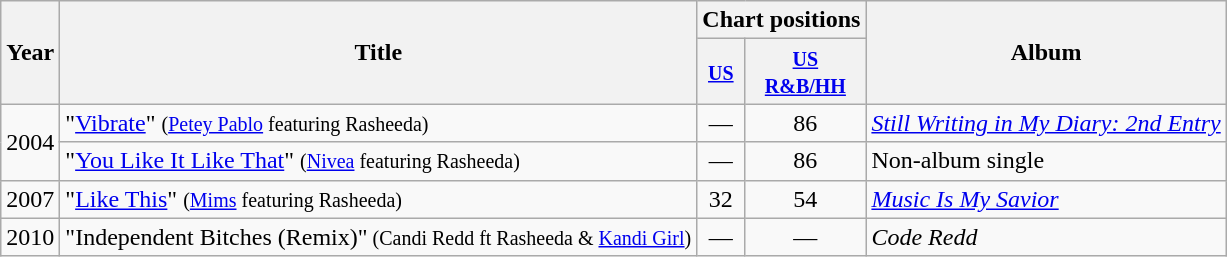<table class="wikitable">
<tr>
<th scope="col" rowspan="2">Year</th>
<th scope="col" rowspan="2">Title</th>
<th scope="col" colspan="2">Chart positions</th>
<th scope="col" rowspan="2">Album</th>
</tr>
<tr>
<th scope="col"><small><a href='#'>US</a></small></th>
<th scope="col"><small><a href='#'>US<br>R&B/HH</a></small><br></th>
</tr>
<tr>
<td rowspan="2">2004</td>
<td>"<a href='#'>Vibrate</a>" <small>(<a href='#'>Petey Pablo</a> featuring Rasheeda)</small></td>
<td align="center">—</td>
<td align="center">86</td>
<td><em><a href='#'>Still Writing in My Diary: 2nd Entry</a></em></td>
</tr>
<tr>
<td>"<a href='#'>You Like It Like That</a>" <small>(<a href='#'>Nivea</a> featuring Rasheeda)</small></td>
<td align="center">—</td>
<td align="center">86</td>
<td>Non-album single</td>
</tr>
<tr>
<td>2007</td>
<td>"<a href='#'>Like This</a>" <small>(<a href='#'>Mims</a> featuring Rasheeda)</small></td>
<td align="center">32</td>
<td align="center">54</td>
<td><em><a href='#'>Music Is My Savior</a></em></td>
</tr>
<tr>
<td>2010</td>
<td>"Independent Bitches (Remix)"<small> (Candi Redd ft Rasheeda & <a href='#'>Kandi Girl</a>)</small></td>
<td align="center">—</td>
<td align="center">—</td>
<td><em>Code Redd</em></td>
</tr>
</table>
